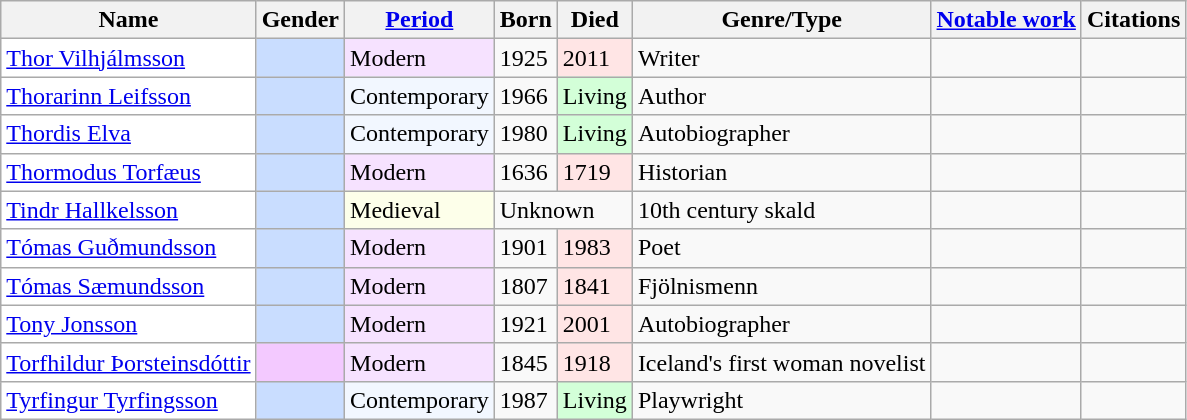<table class="wikitable sortable sort-under" summary="The first column lists the names, starting with given name, then surname. The next column gives the gender. The next three columns give details on when the individual lived, then the specialisation of the individual, with a notable work and citations following.">
<tr>
<th scope="col">Name</th>
<th scope="col">Gender</th>
<th scope="col" class="unsortable"><a href='#'>Period</a></th>
<th scope="col">Born</th>
<th scope="col">Died</th>
<th scope="col" class="unsortable" abbr="type">Genre/Type</th>
<th class="unsortable" scope="col"><a href='#'>Notable work</a></th>
<th scope="col" class="unsortable">Citations</th>
</tr>
<tr>
<td style="background:white"><a href='#'>Thor Vilhjálmsson</a></td>
<td style="background:#c9ddff"></td>
<td style="background:#f6e2ff">Modern</td>
<td>1925</td>
<td style="background:#ffe5e5">2011</td>
<td>Writer</td>
<td></td>
<td></td>
</tr>
<tr>
<td style="background:white"><a href='#'>Thorarinn Leifsson</a></td>
<td style="background:#c9ddff"></td>
<td style="background:#f2f7ff">Contemporary</td>
<td>1966</td>
<td style="background:#d3ffd8">Living</td>
<td>Author</td>
<td></td>
<td></td>
</tr>
<tr>
<td style="background:white"><a href='#'>Thordis Elva</a></td>
<td style="background:#c9ddff"></td>
<td style="background:#f2f7ff">Contemporary</td>
<td>1980</td>
<td style="background:#d3ffd8">Living</td>
<td>Autobiographer</td>
<td></td>
<td></td>
</tr>
<tr>
<td style="background:white"><a href='#'>Thormodus Torfæus</a></td>
<td style="background:#c9ddff"></td>
<td style="background:#f6e2ff">Modern</td>
<td>1636</td>
<td style="background:#ffe5e5">1719</td>
<td>Historian</td>
<td></td>
<td></td>
</tr>
<tr>
<td style="background:white"><a href='#'>Tindr Hallkelsson</a></td>
<td style="background:#c9ddff"></td>
<td style="background:#fdffea">Medieval</td>
<td colspan="2">Unknown</td>
<td>10th century skald</td>
<td></td>
<td></td>
</tr>
<tr>
<td style="background:white"><a href='#'>Tómas Guðmundsson</a></td>
<td style="background:#c9ddff"></td>
<td style="background:#f6e2ff">Modern</td>
<td>1901</td>
<td style="background:#ffe5e5">1983</td>
<td>Poet</td>
<td></td>
<td></td>
</tr>
<tr>
<td style="background:white"><a href='#'>Tómas Sæmundsson</a></td>
<td style="background:#c9ddff"></td>
<td style="background:#f6e2ff">Modern</td>
<td>1807</td>
<td style="background:#ffe5e5">1841</td>
<td>Fjölnismenn</td>
<td></td>
<td></td>
</tr>
<tr>
<td style="background:white"><a href='#'>Tony Jonsson</a></td>
<td style="background:#c9ddff"></td>
<td style="background:#f6e2ff">Modern</td>
<td>1921</td>
<td style="background:#ffe5e5">2001</td>
<td>Autobiographer</td>
<td></td>
<td></td>
</tr>
<tr>
<td style="background:white"><a href='#'>Torfhildur Þorsteinsdóttir</a></td>
<td style="background:#f3c9ff"></td>
<td style="background:#f6e2ff">Modern</td>
<td>1845</td>
<td style="background:#ffe5e5">1918</td>
<td>Iceland's first woman novelist</td>
<td></td>
<td></td>
</tr>
<tr>
<td style="background:white"><a href='#'>Tyrfingur Tyrfingsson</a></td>
<td style="background:#c9ddff"></td>
<td style="background:#f2f7ff">Contemporary</td>
<td>1987</td>
<td style="background:#d3ffd8">Living</td>
<td>Playwright</td>
<td></td>
<td></td>
</tr>
</table>
